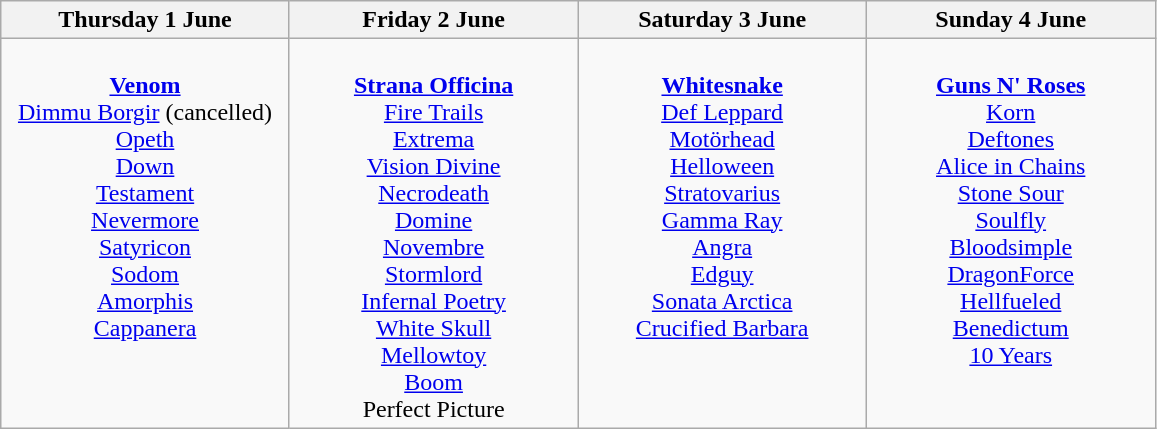<table class="wikitable">
<tr>
<th>Thursday 1 June</th>
<th>Friday 2 June</th>
<th>Saturday 3 June</th>
<th>Sunday 4 June</th>
</tr>
<tr>
<td valign="top" align="center" width=185><br><strong><a href='#'>Venom</a></strong>
<br><a href='#'>Dimmu Borgir</a> (cancelled)
<br><a href='#'>Opeth</a>
<br><a href='#'>Down</a>
<br><a href='#'>Testament</a>
<br><a href='#'>Nevermore</a>
<br><a href='#'>Satyricon</a>
<br><a href='#'>Sodom</a>
<br><a href='#'>Amorphis</a>
<br><a href='#'>Cappanera</a></td>
<td valign="top" align="center" width=185><br><strong><a href='#'>Strana Officina</a></strong>
<br><a href='#'>Fire Trails</a>
<br><a href='#'>Extrema</a>
<br><a href='#'>Vision Divine</a>
<br><a href='#'>Necrodeath</a>
<br><a href='#'>Domine</a>
<br><a href='#'>Novembre</a>
<br><a href='#'>Stormlord</a>
<br><a href='#'>Infernal Poetry</a>
<br><a href='#'>White Skull</a>
<br><a href='#'>Mellowtoy</a>
<br><a href='#'>Boom</a>
<br>Perfect Picture</td>
<td valign="top" align="center" width=185><br><strong><a href='#'>Whitesnake</a></strong>
<br><a href='#'>Def Leppard</a>
<br><a href='#'>Motörhead</a>
<br><a href='#'>Helloween</a>
<br><a href='#'>Stratovarius</a>
<br><a href='#'>Gamma Ray</a>
<br><a href='#'>Angra</a>
<br><a href='#'>Edguy</a>
<br><a href='#'>Sonata Arctica</a>
<br><a href='#'>Crucified Barbara</a></td>
<td valign="top" align="center" width=185><br><strong><a href='#'>Guns N' Roses</a></strong>
<br><a href='#'>Korn</a>
<br><a href='#'>Deftones</a>
<br><a href='#'>Alice in Chains</a>
<br><a href='#'>Stone Sour</a>
<br><a href='#'>Soulfly</a>
<br><a href='#'>Bloodsimple</a>
<br><a href='#'>DragonForce</a>
<br><a href='#'>Hellfueled</a>
<br><a href='#'>Benedictum</a>
<br><a href='#'>10 Years</a></td>
</tr>
</table>
